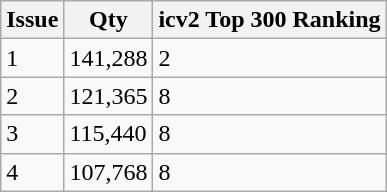<table class="wikitable">
<tr ">
<th>Issue</th>
<th>Qty</th>
<th>icv2 Top 300 Ranking</th>
</tr>
<tr>
<td>1</td>
<td>141,288 </td>
<td>2</td>
</tr>
<tr>
<td>2</td>
<td>121,365 </td>
<td>8</td>
</tr>
<tr>
<td>3</td>
<td>115,440 </td>
<td>8</td>
</tr>
<tr>
<td>4</td>
<td>107,768 </td>
<td>8</td>
</tr>
</table>
